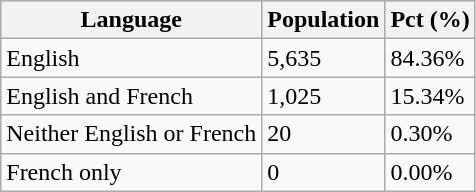<table class="wikitable">
<tr>
<th>Language</th>
<th>Population</th>
<th>Pct (%)</th>
</tr>
<tr>
<td>English</td>
<td>5,635</td>
<td>84.36%</td>
</tr>
<tr>
<td>English and French</td>
<td>1,025</td>
<td>15.34%</td>
</tr>
<tr>
<td>Neither English or French</td>
<td>20</td>
<td>0.30%</td>
</tr>
<tr>
<td>French only</td>
<td>0</td>
<td>0.00%</td>
</tr>
</table>
